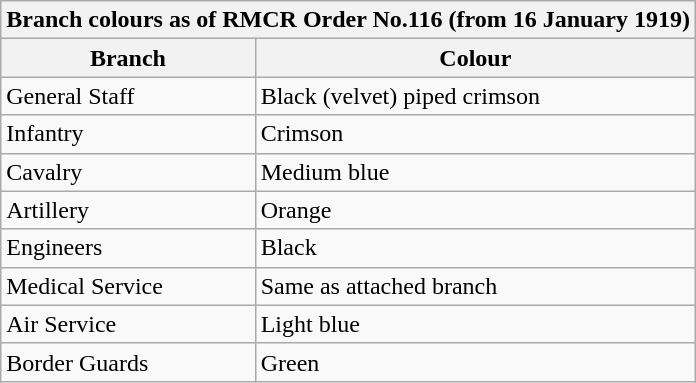<table class="wikitable">
<tr>
<th colspan="2">Branch colours as of RMCR Order No.116 (from 16 January 1919)</th>
</tr>
<tr>
<th>Branch</th>
<th>Colour</th>
</tr>
<tr>
<td>General Staff</td>
<td>Black (velvet) piped crimson</td>
</tr>
<tr>
<td>Infantry</td>
<td>Crimson</td>
</tr>
<tr>
<td>Cavalry</td>
<td>Medium blue</td>
</tr>
<tr>
<td>Artillery</td>
<td>Orange</td>
</tr>
<tr>
<td>Engineers</td>
<td>Black</td>
</tr>
<tr>
<td>Medical Service</td>
<td>Same as attached branch</td>
</tr>
<tr>
<td>Air Service</td>
<td>Light blue</td>
</tr>
<tr>
<td>Border Guards</td>
<td>Green</td>
</tr>
</table>
